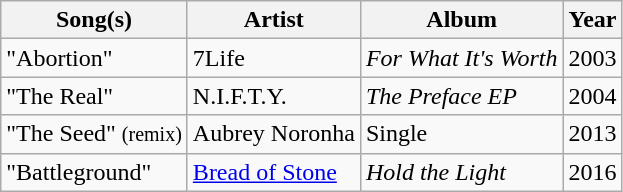<table class="wikitable">
<tr>
<th align="left">Song(s)</th>
<th align="left">Artist</th>
<th align="left">Album</th>
<th align="left">Year</th>
</tr>
<tr>
<td>"Abortion"</td>
<td>7Life</td>
<td><em>For What It's Worth</em></td>
<td style="text-align:center;">2003</td>
</tr>
<tr>
<td>"The Real"</td>
<td>N.I.F.T.Y.</td>
<td><em>The Preface EP</em></td>
<td style="text-align:center;">2004</td>
</tr>
<tr>
<td>"The Seed" <small>(remix)</small></td>
<td>Aubrey Noronha</td>
<td>Single</td>
<td style="text-align:center;">2013</td>
</tr>
<tr>
<td>"Battleground"</td>
<td><a href='#'>Bread of Stone</a></td>
<td><em>Hold the Light</em></td>
<td style="text-align:center;">2016</td>
</tr>
</table>
